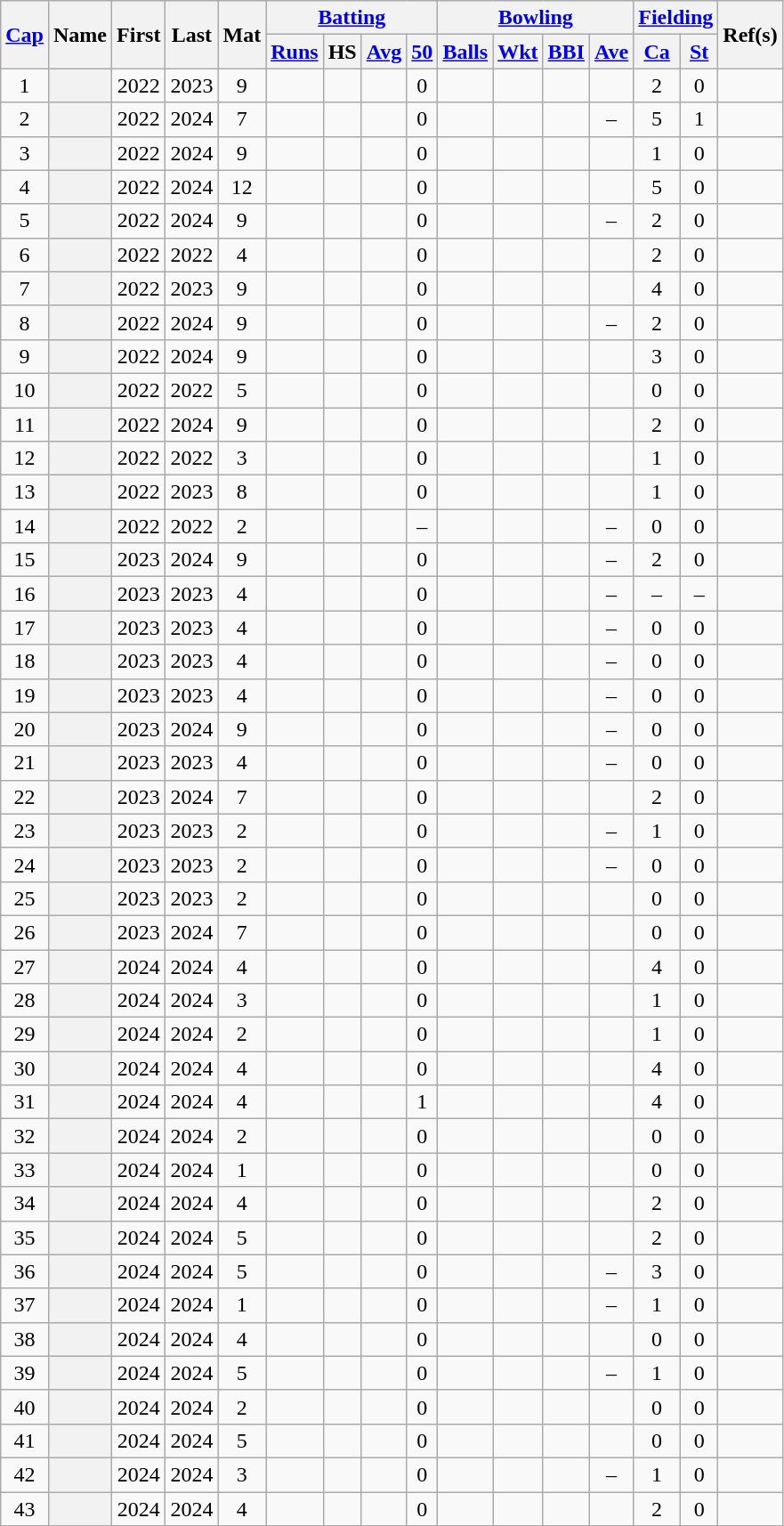<table class="wikitable plainrowheaders sortable" style="text-align:center; font-size:100%">
<tr class="unsortable">
<th scope="col" colspan=1 rowspan=2><a href='#'>Cap</a></th>
<th scope="col" colspan=1 rowspan=2>Name</th>
<th scope="col" colspan=1 rowspan=2>First</th>
<th scope="col" colspan=1 rowspan=2>Last</th>
<th scope="col" colspan=1 rowspan=2>Mat</th>
<th scope="col" colspan=4><a href='#'>Batting</a></th>
<th scope="col" colspan=4><a href='#'>Bowling</a></th>
<th scope="col" colspan=2><a href='#'>Fielding</a></th>
<th scope="col" colspan=1 rowspan=2 class="unsortable">Ref(s)</th>
</tr>
<tr align="center">
<th scope="col"><a href='#'>Runs</a></th>
<th scope="col">HS</th>
<th scope="col"><a href='#'>Avg</a></th>
<th scope="col"><a href='#'>50</a></th>
<th scope="col"><a href='#'>Balls</a></th>
<th scope="col"><a href='#'>Wkt</a></th>
<th scope="col"><a href='#'>BBI</a></th>
<th scope="col"><a href='#'>Ave</a></th>
<th scope="col"><a href='#'>Ca</a></th>
<th scope="col"><a href='#'>St</a></th>
</tr>
<tr align="center">
<td>1</td>
<th scope="row" align="left"></th>
<td>2022</td>
<td>2023</td>
<td>9</td>
<td></td>
<td></td>
<td></td>
<td>0</td>
<td></td>
<td></td>
<td></td>
<td></td>
<td>2</td>
<td>0</td>
<td></td>
</tr>
<tr align="center">
<td>2</td>
<th scope="row" align="left"></th>
<td>2022</td>
<td>2024</td>
<td>7</td>
<td></td>
<td></td>
<td></td>
<td>0</td>
<td></td>
<td></td>
<td></td>
<td>–</td>
<td>5</td>
<td>1</td>
<td></td>
</tr>
<tr align="center">
<td>3</td>
<th scope="row" align="left"></th>
<td>2022</td>
<td>2024</td>
<td>9</td>
<td></td>
<td></td>
<td></td>
<td>0</td>
<td></td>
<td></td>
<td></td>
<td></td>
<td>1</td>
<td>0</td>
<td></td>
</tr>
<tr align="center">
<td>4</td>
<th scope="row" align="left"></th>
<td>2022</td>
<td>2024</td>
<td>12</td>
<td></td>
<td></td>
<td></td>
<td>0</td>
<td></td>
<td></td>
<td></td>
<td></td>
<td>5</td>
<td>0</td>
<td></td>
</tr>
<tr align="center">
<td>5</td>
<th scope="row" align="left"></th>
<td>2022</td>
<td>2024</td>
<td>9</td>
<td></td>
<td></td>
<td></td>
<td>0</td>
<td></td>
<td></td>
<td></td>
<td>–</td>
<td>2</td>
<td>0</td>
<td></td>
</tr>
<tr align="center">
<td>6</td>
<th scope="row" align="left"></th>
<td>2022</td>
<td>2022</td>
<td>4</td>
<td></td>
<td></td>
<td></td>
<td>0</td>
<td></td>
<td></td>
<td></td>
<td></td>
<td>2</td>
<td>0</td>
<td></td>
</tr>
<tr align="center">
<td>7</td>
<th scope="row" align="left"></th>
<td>2022</td>
<td>2023</td>
<td>9</td>
<td></td>
<td></td>
<td></td>
<td>0</td>
<td></td>
<td></td>
<td></td>
<td></td>
<td>4</td>
<td>0</td>
<td></td>
</tr>
<tr align="center">
<td>8</td>
<th scope="row" align="left"></th>
<td>2022</td>
<td>2024</td>
<td>9</td>
<td></td>
<td></td>
<td></td>
<td>0</td>
<td></td>
<td></td>
<td></td>
<td>–</td>
<td>2</td>
<td>0</td>
<td></td>
</tr>
<tr align="center">
<td>9</td>
<th scope="row" align="left"></th>
<td>2022</td>
<td>2024</td>
<td>9</td>
<td></td>
<td></td>
<td></td>
<td>0</td>
<td></td>
<td></td>
<td></td>
<td></td>
<td>3</td>
<td>0</td>
<td></td>
</tr>
<tr align="center">
<td>10</td>
<th scope="row" align="left"></th>
<td>2022</td>
<td>2022</td>
<td>5</td>
<td></td>
<td></td>
<td></td>
<td>0</td>
<td></td>
<td></td>
<td></td>
<td></td>
<td>0</td>
<td>0</td>
<td></td>
</tr>
<tr align="center">
<td>11</td>
<th scope="row" align="left"></th>
<td>2022</td>
<td>2024</td>
<td>9</td>
<td></td>
<td></td>
<td></td>
<td>0</td>
<td></td>
<td></td>
<td></td>
<td></td>
<td>2</td>
<td>0</td>
<td></td>
</tr>
<tr align="center">
<td>12</td>
<th scope="row" align="left"></th>
<td>2022</td>
<td>2022</td>
<td>3</td>
<td></td>
<td></td>
<td></td>
<td>0</td>
<td></td>
<td></td>
<td></td>
<td></td>
<td>1</td>
<td>0</td>
<td></td>
</tr>
<tr align="center">
<td>13</td>
<th scope="row" align="left"></th>
<td>2022</td>
<td>2023</td>
<td>8</td>
<td></td>
<td></td>
<td></td>
<td>0</td>
<td></td>
<td></td>
<td></td>
<td></td>
<td>1</td>
<td>0</td>
<td></td>
</tr>
<tr align="center">
<td>14</td>
<th scope="row" align="left"></th>
<td>2022</td>
<td>2022</td>
<td>2</td>
<td></td>
<td></td>
<td></td>
<td>–</td>
<td></td>
<td></td>
<td></td>
<td>–</td>
<td>0</td>
<td>0</td>
<td></td>
</tr>
<tr align="center">
<td>15</td>
<th scope="row" align="left"></th>
<td>2023</td>
<td>2024</td>
<td>9</td>
<td></td>
<td></td>
<td></td>
<td>0</td>
<td></td>
<td></td>
<td></td>
<td>–</td>
<td>2</td>
<td>0</td>
<td></td>
</tr>
<tr align="center">
<td>16</td>
<th scope="row" align="left"></th>
<td>2023</td>
<td>2023</td>
<td>4</td>
<td></td>
<td></td>
<td></td>
<td>0</td>
<td></td>
<td></td>
<td></td>
<td>–</td>
<td>–</td>
<td>–</td>
<td></td>
</tr>
<tr align="center">
<td>17</td>
<th scope="row" align="left"></th>
<td>2023</td>
<td>2023</td>
<td>4</td>
<td></td>
<td></td>
<td></td>
<td>0</td>
<td></td>
<td></td>
<td></td>
<td>–</td>
<td>0</td>
<td>0</td>
<td></td>
</tr>
<tr align="center">
<td>18</td>
<th scope="row" align="left"></th>
<td>2023</td>
<td>2023</td>
<td>4</td>
<td></td>
<td></td>
<td></td>
<td>0</td>
<td></td>
<td></td>
<td></td>
<td>–</td>
<td>0</td>
<td>0</td>
<td></td>
</tr>
<tr align="center">
<td>19</td>
<th scope="row" align="left"></th>
<td>2023</td>
<td>2023</td>
<td>4</td>
<td></td>
<td></td>
<td></td>
<td>0</td>
<td></td>
<td></td>
<td></td>
<td>–</td>
<td>0</td>
<td>0</td>
<td></td>
</tr>
<tr align="center">
<td>20</td>
<th scope="row" align="left"></th>
<td>2023</td>
<td>2024</td>
<td>9</td>
<td></td>
<td></td>
<td></td>
<td>0</td>
<td></td>
<td></td>
<td></td>
<td>–</td>
<td>0</td>
<td>0</td>
<td></td>
</tr>
<tr align="center">
<td>21</td>
<th scope="row" align="left"></th>
<td>2023</td>
<td>2023</td>
<td>4</td>
<td></td>
<td></td>
<td></td>
<td>0</td>
<td></td>
<td></td>
<td></td>
<td>–</td>
<td>0</td>
<td>0</td>
<td></td>
</tr>
<tr align="center">
<td>22</td>
<th scope="row" align="left"></th>
<td>2023</td>
<td>2024</td>
<td>7</td>
<td></td>
<td></td>
<td></td>
<td>0</td>
<td></td>
<td></td>
<td></td>
<td></td>
<td>2</td>
<td>0</td>
<td></td>
</tr>
<tr align="center">
<td>23</td>
<th scope="row" align="left"></th>
<td>2023</td>
<td>2023</td>
<td>2</td>
<td></td>
<td></td>
<td></td>
<td>0</td>
<td></td>
<td></td>
<td></td>
<td>–</td>
<td>1</td>
<td>0</td>
<td></td>
</tr>
<tr align="center">
<td>24</td>
<th scope="row" align="left"></th>
<td>2023</td>
<td>2023</td>
<td>2</td>
<td></td>
<td></td>
<td></td>
<td>0</td>
<td></td>
<td></td>
<td></td>
<td>–</td>
<td>0</td>
<td>0</td>
<td></td>
</tr>
<tr align="center">
<td>25</td>
<th scope="row" align="left"></th>
<td>2023</td>
<td>2023</td>
<td>2</td>
<td></td>
<td></td>
<td></td>
<td>0</td>
<td></td>
<td></td>
<td></td>
<td></td>
<td>0</td>
<td>0</td>
<td></td>
</tr>
<tr align="center">
<td>26</td>
<th scope="row" align="left"></th>
<td>2023</td>
<td>2024</td>
<td>7</td>
<td></td>
<td></td>
<td></td>
<td>0</td>
<td></td>
<td></td>
<td></td>
<td></td>
<td>0</td>
<td>0</td>
<td></td>
</tr>
<tr align="center">
<td>27</td>
<th scope="row" align="left"> </th>
<td>2024</td>
<td>2024</td>
<td>4</td>
<td></td>
<td></td>
<td></td>
<td>0</td>
<td></td>
<td></td>
<td></td>
<td></td>
<td>4</td>
<td>0</td>
<td></td>
</tr>
<tr align="center">
<td>28</td>
<th scope="row" align="left"></th>
<td>2024</td>
<td>2024</td>
<td>3</td>
<td></td>
<td></td>
<td></td>
<td>0</td>
<td></td>
<td></td>
<td></td>
<td></td>
<td>1</td>
<td>0</td>
<td></td>
</tr>
<tr align="center">
<td>29</td>
<th scope="row" align="left"></th>
<td>2024</td>
<td>2024</td>
<td>2</td>
<td></td>
<td></td>
<td></td>
<td>0</td>
<td></td>
<td></td>
<td></td>
<td></td>
<td>1</td>
<td>0</td>
<td></td>
</tr>
<tr align="center">
<td>30</td>
<th scope="row" align="left"></th>
<td>2024</td>
<td>2024</td>
<td>4</td>
<td></td>
<td></td>
<td></td>
<td>0</td>
<td></td>
<td></td>
<td></td>
<td></td>
<td>4</td>
<td>0</td>
<td></td>
</tr>
<tr align="center">
<td>31</td>
<th scope="row" align="left"></th>
<td>2024</td>
<td>2024</td>
<td>4</td>
<td></td>
<td></td>
<td></td>
<td>1</td>
<td></td>
<td></td>
<td></td>
<td></td>
<td>4</td>
<td>0</td>
<td></td>
</tr>
<tr align="center">
<td>32</td>
<th scope="row" align="left"></th>
<td>2024</td>
<td>2024</td>
<td>2</td>
<td></td>
<td></td>
<td></td>
<td>0</td>
<td></td>
<td></td>
<td></td>
<td></td>
<td>0</td>
<td>0</td>
<td></td>
</tr>
<tr align="center">
<td>33</td>
<th scope="row" align="left"></th>
<td>2024</td>
<td>2024</td>
<td>1</td>
<td></td>
<td></td>
<td></td>
<td>0</td>
<td></td>
<td></td>
<td></td>
<td></td>
<td>0</td>
<td>0</td>
<td></td>
</tr>
<tr align="center">
<td>34</td>
<th scope="row" align="left"></th>
<td>2024</td>
<td>2024</td>
<td>4</td>
<td></td>
<td></td>
<td></td>
<td>0</td>
<td></td>
<td></td>
<td></td>
<td></td>
<td>2</td>
<td>0</td>
<td></td>
</tr>
<tr align="center">
<td>35</td>
<th scope="row" align="left"></th>
<td>2024</td>
<td>2024</td>
<td>5</td>
<td></td>
<td></td>
<td></td>
<td>0</td>
<td></td>
<td></td>
<td></td>
<td></td>
<td>2</td>
<td>0</td>
<td></td>
</tr>
<tr align="center">
<td>36</td>
<th scope="row" align="left"></th>
<td>2024</td>
<td>2024</td>
<td>5</td>
<td></td>
<td></td>
<td></td>
<td>0</td>
<td></td>
<td></td>
<td></td>
<td>–</td>
<td>3</td>
<td>0</td>
<td></td>
</tr>
<tr align="center">
<td>37</td>
<th scope="row" align="left"></th>
<td>2024</td>
<td>2024</td>
<td>1</td>
<td></td>
<td></td>
<td></td>
<td>0</td>
<td></td>
<td></td>
<td></td>
<td>–</td>
<td>1</td>
<td>0</td>
<td></td>
</tr>
<tr align="center">
<td>38</td>
<th scope="row" align="left"></th>
<td>2024</td>
<td>2024</td>
<td>4</td>
<td></td>
<td></td>
<td></td>
<td>0</td>
<td></td>
<td></td>
<td></td>
<td></td>
<td>0</td>
<td>0</td>
<td></td>
</tr>
<tr align="center">
<td>39</td>
<th scope="row" align="left"></th>
<td>2024</td>
<td>2024</td>
<td>5</td>
<td></td>
<td></td>
<td></td>
<td>0</td>
<td></td>
<td></td>
<td></td>
<td>–</td>
<td>1</td>
<td>0</td>
<td></td>
</tr>
<tr align="center">
<td>40</td>
<th scope="row" align="left"></th>
<td>2024</td>
<td>2024</td>
<td>2</td>
<td></td>
<td></td>
<td></td>
<td>0</td>
<td></td>
<td></td>
<td></td>
<td></td>
<td>0</td>
<td>0</td>
<td></td>
</tr>
<tr align="center">
<td>41</td>
<th scope="row" align="left"></th>
<td>2024</td>
<td>2024</td>
<td>5</td>
<td></td>
<td></td>
<td></td>
<td>0</td>
<td></td>
<td></td>
<td></td>
<td></td>
<td>0</td>
<td>0</td>
<td></td>
</tr>
<tr align="center">
<td>42</td>
<th scope="row" align="left"></th>
<td>2024</td>
<td>2024</td>
<td>3</td>
<td></td>
<td></td>
<td></td>
<td>0</td>
<td></td>
<td></td>
<td></td>
<td>–</td>
<td>1</td>
<td>0</td>
<td></td>
</tr>
<tr align="center">
<td>43</td>
<th scope="row" align="left"></th>
<td>2024</td>
<td>2024</td>
<td>4</td>
<td></td>
<td></td>
<td></td>
<td>0</td>
<td></td>
<td></td>
<td></td>
<td></td>
<td>2</td>
<td>0</td>
<td></td>
</tr>
</table>
